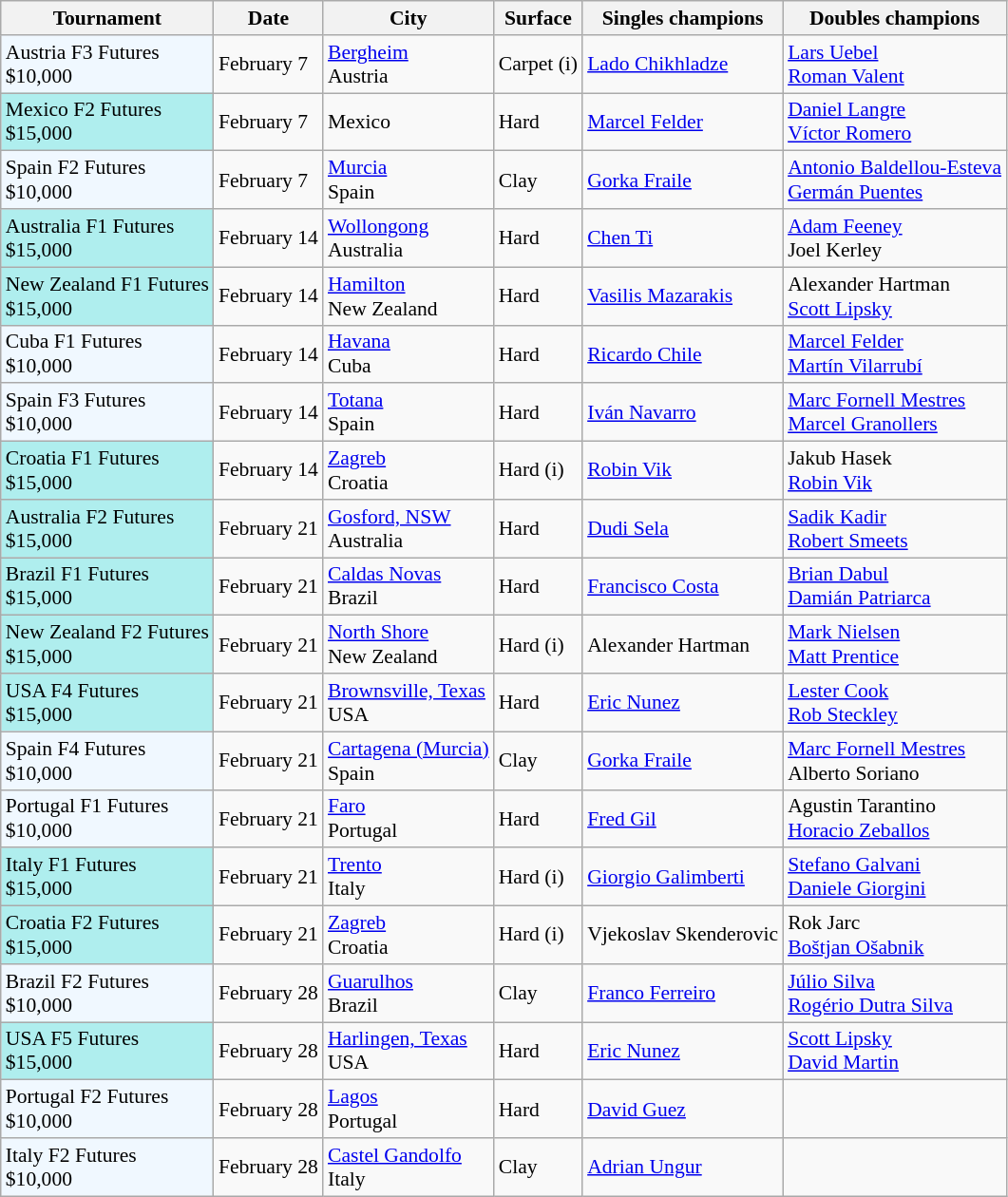<table class="sortable wikitable" style="font-size:90%">
<tr>
<th>Tournament</th>
<th>Date</th>
<th>City</th>
<th>Surface</th>
<th>Singles champions</th>
<th>Doubles champions</th>
</tr>
<tr>
<td style="background:#f0f8ff;">Austria F3 Futures<br>$10,000</td>
<td>February 7</td>
<td><a href='#'>Bergheim</a><br>Austria</td>
<td>Carpet (i)</td>
<td> <a href='#'>Lado Chikhladze</a></td>
<td> <a href='#'>Lars Uebel</a><br> <a href='#'>Roman Valent</a></td>
</tr>
<tr>
<td style="background:#afeeee;">Mexico F2 Futures<br>$15,000</td>
<td>February 7</td>
<td>Mexico</td>
<td>Hard</td>
<td> <a href='#'>Marcel Felder</a></td>
<td> <a href='#'>Daniel Langre</a><br> <a href='#'>Víctor Romero</a></td>
</tr>
<tr>
<td style="background:#f0f8ff;">Spain F2 Futures<br>$10,000</td>
<td>February 7</td>
<td><a href='#'>Murcia</a><br>Spain</td>
<td>Clay</td>
<td> <a href='#'>Gorka Fraile</a></td>
<td> <a href='#'>Antonio Baldellou-Esteva</a><br> <a href='#'>Germán Puentes</a></td>
</tr>
<tr>
<td style="background:#afeeee;">Australia F1 Futures<br>$15,000</td>
<td>February 14</td>
<td><a href='#'>Wollongong</a><br>Australia</td>
<td>Hard</td>
<td> <a href='#'>Chen Ti</a></td>
<td> <a href='#'>Adam Feeney</a><br> Joel Kerley</td>
</tr>
<tr>
<td style="background:#afeeee;">New Zealand F1 Futures<br>$15,000</td>
<td>February 14</td>
<td><a href='#'>Hamilton</a><br>New Zealand</td>
<td>Hard</td>
<td> <a href='#'>Vasilis Mazarakis</a></td>
<td> Alexander Hartman<br> <a href='#'>Scott Lipsky</a></td>
</tr>
<tr>
<td style="background:#f0f8ff;">Cuba F1 Futures<br>$10,000</td>
<td>February 14</td>
<td><a href='#'>Havana</a><br>Cuba</td>
<td>Hard</td>
<td> <a href='#'>Ricardo Chile</a></td>
<td> <a href='#'>Marcel Felder</a><br> <a href='#'>Martín Vilarrubí</a></td>
</tr>
<tr>
<td style="background:#f0f8ff;">Spain F3 Futures<br>$10,000</td>
<td>February 14</td>
<td><a href='#'>Totana</a><br>Spain</td>
<td>Hard</td>
<td> <a href='#'>Iván Navarro</a></td>
<td> <a href='#'>Marc Fornell Mestres</a><br> <a href='#'>Marcel Granollers</a></td>
</tr>
<tr>
<td style="background:#afeeee;">Croatia F1 Futures<br>$15,000</td>
<td>February 14</td>
<td><a href='#'>Zagreb</a><br>Croatia</td>
<td>Hard (i)</td>
<td> <a href='#'>Robin Vik</a></td>
<td> Jakub Hasek<br> <a href='#'>Robin Vik</a></td>
</tr>
<tr>
<td style="background:#afeeee;">Australia F2 Futures<br>$15,000</td>
<td>February 21</td>
<td><a href='#'>Gosford, NSW</a><br>Australia</td>
<td>Hard</td>
<td> <a href='#'>Dudi Sela</a></td>
<td> <a href='#'>Sadik Kadir</a><br> <a href='#'>Robert Smeets</a></td>
</tr>
<tr>
<td style="background:#afeeee;">Brazil F1 Futures<br>$15,000</td>
<td>February 21</td>
<td><a href='#'>Caldas Novas</a><br>Brazil</td>
<td>Hard</td>
<td> <a href='#'>Francisco Costa</a></td>
<td> <a href='#'>Brian Dabul</a><br> <a href='#'>Damián Patriarca</a></td>
</tr>
<tr>
<td style="background:#afeeee;">New Zealand F2 Futures<br>$15,000</td>
<td>February 21</td>
<td><a href='#'>North Shore</a><br>New Zealand</td>
<td>Hard (i)</td>
<td> Alexander Hartman</td>
<td> <a href='#'>Mark Nielsen</a><br> <a href='#'>Matt Prentice</a></td>
</tr>
<tr>
<td style="background:#afeeee;">USA F4 Futures<br>$15,000</td>
<td>February 21</td>
<td><a href='#'>Brownsville, Texas</a><br>USA</td>
<td>Hard</td>
<td> <a href='#'>Eric Nunez</a></td>
<td> <a href='#'>Lester Cook</a><br> <a href='#'>Rob Steckley</a></td>
</tr>
<tr>
<td style="background:#f0f8ff;">Spain F4 Futures<br>$10,000</td>
<td>February 21</td>
<td><a href='#'>Cartagena (Murcia)</a><br>Spain</td>
<td>Clay</td>
<td> <a href='#'>Gorka Fraile</a></td>
<td> <a href='#'>Marc Fornell Mestres</a><br> Alberto Soriano</td>
</tr>
<tr>
<td style="background:#f0f8ff;">Portugal F1 Futures<br>$10,000</td>
<td>February 21</td>
<td><a href='#'>Faro</a><br>Portugal</td>
<td>Hard</td>
<td> <a href='#'>Fred Gil</a></td>
<td> Agustin Tarantino<br> <a href='#'>Horacio Zeballos</a></td>
</tr>
<tr>
<td style="background:#afeeee;">Italy F1 Futures<br>$15,000</td>
<td>February 21</td>
<td><a href='#'>Trento</a><br>Italy</td>
<td>Hard (i)</td>
<td> <a href='#'>Giorgio Galimberti</a></td>
<td> <a href='#'>Stefano Galvani</a><br> <a href='#'>Daniele Giorgini</a></td>
</tr>
<tr>
<td style="background:#afeeee;">Croatia F2 Futures<br>$15,000</td>
<td>February 21</td>
<td><a href='#'>Zagreb</a><br>Croatia</td>
<td>Hard (i)</td>
<td> Vjekoslav Skenderovic</td>
<td> Rok Jarc<br> <a href='#'>Boštjan Ošabnik</a></td>
</tr>
<tr>
<td style="background:#f0f8ff;">Brazil F2 Futures<br>$10,000</td>
<td>February 28</td>
<td><a href='#'>Guarulhos</a><br>Brazil</td>
<td>Clay</td>
<td> <a href='#'>Franco Ferreiro</a></td>
<td> <a href='#'>Júlio Silva</a><br> <a href='#'>Rogério Dutra Silva</a></td>
</tr>
<tr>
<td style="background:#afeeee;">USA F5 Futures<br>$15,000</td>
<td>February 28</td>
<td><a href='#'>Harlingen, Texas</a><br>USA</td>
<td>Hard</td>
<td> <a href='#'>Eric Nunez</a></td>
<td> <a href='#'>Scott Lipsky</a><br> <a href='#'>David Martin</a></td>
</tr>
<tr>
<td style="background:#f0f8ff;">Portugal F2 Futures<br>$10,000</td>
<td>February 28</td>
<td><a href='#'>Lagos</a><br>Portugal</td>
<td>Hard</td>
<td> <a href='#'>David Guez</a></td>
<td></td>
</tr>
<tr>
<td style="background:#f0f8ff;">Italy F2 Futures<br>$10,000</td>
<td>February 28</td>
<td><a href='#'>Castel Gandolfo</a><br>Italy</td>
<td>Clay</td>
<td> <a href='#'>Adrian Ungur</a></td>
<td></td>
</tr>
</table>
